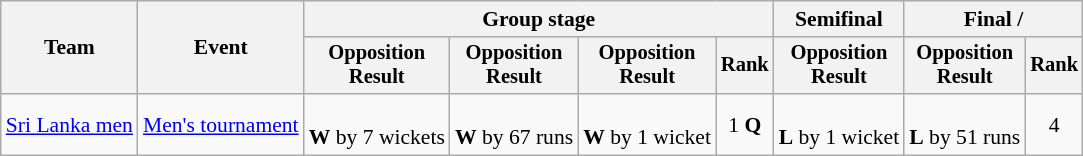<table class=wikitable style=font-size:90%>
<tr>
<th rowspan=2>Team</th>
<th rowspan=2>Event</th>
<th colspan=4>Group stage</th>
<th>Semifinal</th>
<th colspan=2>Final / </th>
</tr>
<tr style=font-size:95%>
<th>Opposition<br>Result</th>
<th>Opposition<br>Result</th>
<th>Opposition<br>Result</th>
<th>Rank</th>
<th>Opposition<br>Result</th>
<th>Opposition<br>Result</th>
<th>Rank</th>
</tr>
<tr align=center>
<td align=left><a href='#'>Sri Lanka men</a></td>
<td align=left><a href='#'>Men's tournament</a></td>
<td><br> <strong>W</strong> by 7 wickets</td>
<td><br> <strong>W</strong> by 67 runs</td>
<td><br> <strong>W</strong> by 1 wicket</td>
<td>1 <strong>Q</strong></td>
<td><br> <strong>L</strong> by 1 wicket</td>
<td><br> <strong>L</strong> by 51 runs</td>
<td>4</td>
</tr>
</table>
